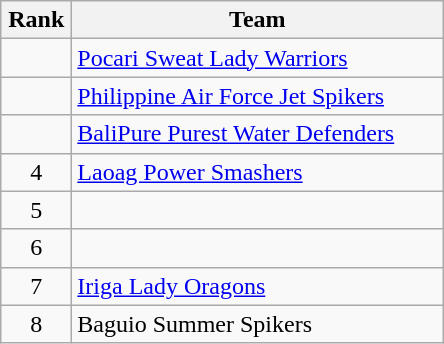<table class="wikitable" style="text-align: center;">
<tr>
<th width=40>Rank</th>
<th width=240>Team</th>
</tr>
<tr>
<td></td>
<td align="left"><a href='#'>Pocari Sweat Lady Warriors</a></td>
</tr>
<tr>
<td></td>
<td align="left"><a href='#'>Philippine Air Force Jet Spikers</a></td>
</tr>
<tr>
<td></td>
<td align="left"><a href='#'>BaliPure Purest Water Defenders</a></td>
</tr>
<tr>
<td>4</td>
<td align="left"><a href='#'>Laoag Power Smashers</a></td>
</tr>
<tr>
<td>5</td>
<td align="left"></td>
</tr>
<tr>
<td>6</td>
<td align="left"></td>
</tr>
<tr>
<td>7</td>
<td align="left"><a href='#'>Iriga Lady Oragons</a></td>
</tr>
<tr>
<td>8</td>
<td align="left">Baguio Summer Spikers</td>
</tr>
</table>
